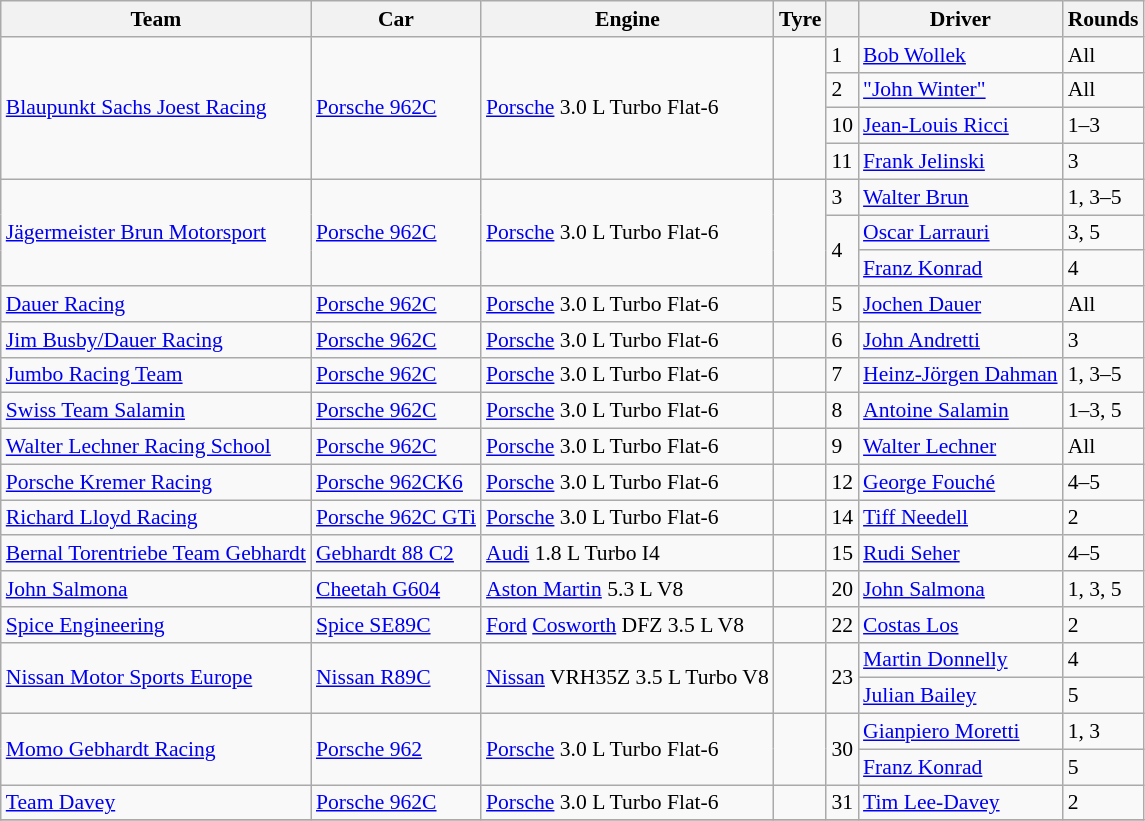<table class="wikitable" style="font-size: 90%">
<tr>
<th>Team</th>
<th>Car</th>
<th>Engine</th>
<th>Tyre</th>
<th></th>
<th>Driver</th>
<th>Rounds</th>
</tr>
<tr>
<td rowspan=4> <a href='#'>Blaupunkt Sachs Joest Racing</a></td>
<td rowspan=4><a href='#'>Porsche 962C</a></td>
<td rowspan=4><a href='#'>Porsche</a> 3.0 L Turbo Flat-6</td>
<td rowspan=4></td>
<td>1</td>
<td> <a href='#'>Bob Wollek</a></td>
<td>All</td>
</tr>
<tr>
<td>2</td>
<td> <a href='#'>"John Winter"</a></td>
<td>All</td>
</tr>
<tr>
<td>10</td>
<td> <a href='#'>Jean-Louis Ricci</a></td>
<td>1–3</td>
</tr>
<tr>
<td>11</td>
<td> <a href='#'>Frank Jelinski</a></td>
<td>3</td>
</tr>
<tr>
<td rowspan=3> <a href='#'>Jägermeister Brun Motorsport</a></td>
<td rowspan=3><a href='#'>Porsche 962C</a></td>
<td rowspan=3><a href='#'>Porsche</a> 3.0 L Turbo Flat-6</td>
<td rowspan=3></td>
<td>3</td>
<td> <a href='#'>Walter Brun</a></td>
<td>1, 3–5</td>
</tr>
<tr>
<td rowspan=2>4</td>
<td> <a href='#'>Oscar Larrauri</a></td>
<td>3, 5</td>
</tr>
<tr>
<td> <a href='#'>Franz Konrad</a></td>
<td>4</td>
</tr>
<tr>
<td> <a href='#'>Dauer Racing</a></td>
<td><a href='#'>Porsche 962C</a></td>
<td><a href='#'>Porsche</a> 3.0 L Turbo Flat-6</td>
<td></td>
<td>5</td>
<td> <a href='#'>Jochen Dauer</a></td>
<td>All</td>
</tr>
<tr>
<td> <a href='#'>Jim Busby/Dauer Racing</a></td>
<td><a href='#'>Porsche 962C</a></td>
<td><a href='#'>Porsche</a> 3.0 L Turbo Flat-6</td>
<td></td>
<td>6</td>
<td> <a href='#'>John Andretti</a></td>
<td>3</td>
</tr>
<tr>
<td> <a href='#'>Jumbo Racing Team</a></td>
<td><a href='#'>Porsche 962C</a></td>
<td><a href='#'>Porsche</a> 3.0 L Turbo Flat-6</td>
<td></td>
<td>7</td>
<td> <a href='#'>Heinz-Jörgen Dahman</a></td>
<td>1, 3–5</td>
</tr>
<tr>
<td> <a href='#'>Swiss Team Salamin</a></td>
<td><a href='#'>Porsche 962C</a></td>
<td><a href='#'>Porsche</a> 3.0 L Turbo Flat-6</td>
<td></td>
<td>8</td>
<td> <a href='#'>Antoine Salamin</a></td>
<td>1–3, 5</td>
</tr>
<tr>
<td> <a href='#'>Walter Lechner Racing School</a></td>
<td><a href='#'>Porsche 962C</a></td>
<td><a href='#'>Porsche</a> 3.0 L Turbo Flat-6</td>
<td></td>
<td>9</td>
<td> <a href='#'>Walter Lechner</a></td>
<td>All</td>
</tr>
<tr>
<td> <a href='#'>Porsche Kremer Racing</a></td>
<td><a href='#'>Porsche 962CK6</a></td>
<td><a href='#'>Porsche</a> 3.0 L Turbo Flat-6</td>
<td></td>
<td>12</td>
<td> <a href='#'>George Fouché</a></td>
<td>4–5</td>
</tr>
<tr>
<td> <a href='#'>Richard Lloyd Racing</a></td>
<td><a href='#'>Porsche 962C GTi</a></td>
<td><a href='#'>Porsche</a> 3.0 L Turbo Flat-6</td>
<td></td>
<td>14</td>
<td> <a href='#'>Tiff Needell</a></td>
<td>2</td>
</tr>
<tr>
<td> <a href='#'>Bernal Torentriebe Team Gebhardt</a></td>
<td><a href='#'>Gebhardt 88 C2</a></td>
<td><a href='#'>Audi</a> 1.8 L Turbo I4</td>
<td></td>
<td>15</td>
<td> <a href='#'>Rudi Seher</a></td>
<td>4–5</td>
</tr>
<tr>
<td> <a href='#'>John Salmona</a></td>
<td><a href='#'>Cheetah G604</a></td>
<td><a href='#'>Aston Martin</a> 5.3 L V8</td>
<td></td>
<td>20</td>
<td> <a href='#'>John Salmona</a></td>
<td>1, 3, 5</td>
</tr>
<tr>
<td> <a href='#'>Spice Engineering</a></td>
<td><a href='#'>Spice SE89C</a></td>
<td><a href='#'>Ford</a> <a href='#'>Cosworth</a> DFZ 3.5 L V8</td>
<td></td>
<td>22</td>
<td> <a href='#'>Costas Los</a></td>
<td>2</td>
</tr>
<tr>
<td rowspan=2> <a href='#'>Nissan Motor Sports Europe</a></td>
<td rowspan=2><a href='#'>Nissan R89C</a></td>
<td rowspan=2><a href='#'>Nissan</a> VRH35Z 3.5 L Turbo V8</td>
<td rowspan=2></td>
<td rowspan=2>23</td>
<td> <a href='#'>Martin Donnelly</a></td>
<td>4</td>
</tr>
<tr>
<td> <a href='#'>Julian Bailey</a></td>
<td>5</td>
</tr>
<tr>
<td rowspan=2> <a href='#'>Momo Gebhardt Racing</a></td>
<td rowspan=2><a href='#'>Porsche 962</a></td>
<td rowspan=2><a href='#'>Porsche</a> 3.0 L Turbo Flat-6</td>
<td rowspan=2></td>
<td rowspan=2>30</td>
<td> <a href='#'>Gianpiero Moretti</a></td>
<td>1, 3</td>
</tr>
<tr>
<td> <a href='#'>Franz Konrad</a></td>
<td>5</td>
</tr>
<tr>
<td> <a href='#'>Team Davey</a></td>
<td><a href='#'>Porsche 962C</a></td>
<td><a href='#'>Porsche</a> 3.0 L Turbo Flat-6</td>
<td></td>
<td>31</td>
<td> <a href='#'>Tim Lee-Davey</a></td>
<td>2</td>
</tr>
<tr>
</tr>
</table>
